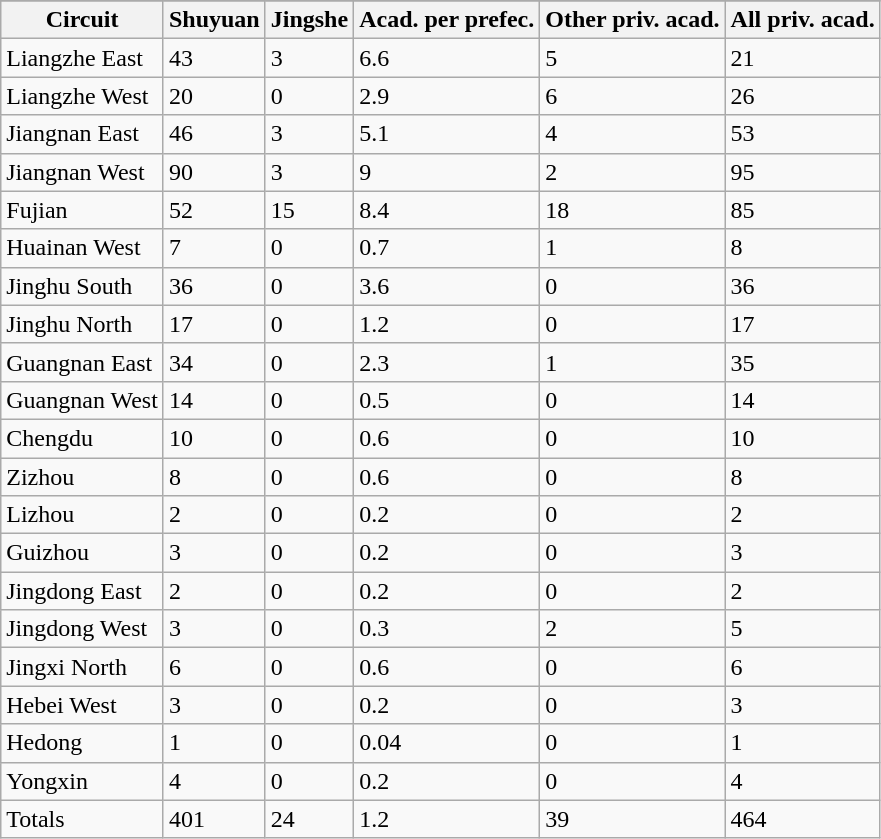<table class="sortable wikitable mw-collapsible mw-collapsed">
<tr style="background:#CCCC;">
</tr>
<tr>
<th>Circuit</th>
<th>Shuyuan</th>
<th>Jingshe</th>
<th>Acad. per prefec.</th>
<th>Other priv. acad.</th>
<th>All priv. acad.</th>
</tr>
<tr>
<td>Liangzhe East</td>
<td>43</td>
<td>3</td>
<td>6.6</td>
<td>5</td>
<td>21</td>
</tr>
<tr>
<td>Liangzhe West</td>
<td>20</td>
<td>0</td>
<td>2.9</td>
<td>6</td>
<td>26</td>
</tr>
<tr>
<td>Jiangnan East</td>
<td>46</td>
<td>3</td>
<td>5.1</td>
<td>4</td>
<td>53</td>
</tr>
<tr>
<td>Jiangnan West</td>
<td>90</td>
<td>3</td>
<td>9</td>
<td>2</td>
<td>95</td>
</tr>
<tr>
<td>Fujian</td>
<td>52</td>
<td>15</td>
<td>8.4</td>
<td>18</td>
<td>85</td>
</tr>
<tr>
<td>Huainan West</td>
<td>7</td>
<td>0</td>
<td>0.7</td>
<td>1</td>
<td>8</td>
</tr>
<tr>
<td>Jinghu South</td>
<td>36</td>
<td>0</td>
<td>3.6</td>
<td>0</td>
<td>36</td>
</tr>
<tr>
<td>Jinghu North</td>
<td>17</td>
<td>0</td>
<td>1.2</td>
<td>0</td>
<td>17</td>
</tr>
<tr>
<td>Guangnan East</td>
<td>34</td>
<td>0</td>
<td>2.3</td>
<td>1</td>
<td>35</td>
</tr>
<tr>
<td>Guangnan West</td>
<td>14</td>
<td>0</td>
<td>0.5</td>
<td>0</td>
<td>14</td>
</tr>
<tr>
<td>Chengdu</td>
<td>10</td>
<td>0</td>
<td>0.6</td>
<td>0</td>
<td>10</td>
</tr>
<tr>
<td>Zizhou</td>
<td>8</td>
<td>0</td>
<td>0.6</td>
<td>0</td>
<td>8</td>
</tr>
<tr>
<td>Lizhou</td>
<td>2</td>
<td>0</td>
<td>0.2</td>
<td>0</td>
<td>2</td>
</tr>
<tr>
<td>Guizhou</td>
<td>3</td>
<td>0</td>
<td>0.2</td>
<td>0</td>
<td>3</td>
</tr>
<tr>
<td>Jingdong East</td>
<td>2</td>
<td>0</td>
<td>0.2</td>
<td>0</td>
<td>2</td>
</tr>
<tr>
<td>Jingdong West</td>
<td>3</td>
<td>0</td>
<td>0.3</td>
<td>2</td>
<td>5</td>
</tr>
<tr>
<td>Jingxi North</td>
<td>6</td>
<td>0</td>
<td>0.6</td>
<td>0</td>
<td>6</td>
</tr>
<tr>
<td>Hebei West</td>
<td>3</td>
<td>0</td>
<td>0.2</td>
<td>0</td>
<td>3</td>
</tr>
<tr>
<td>Hedong</td>
<td>1</td>
<td>0</td>
<td>0.04</td>
<td>0</td>
<td>1</td>
</tr>
<tr>
<td>Yongxin</td>
<td>4</td>
<td>0</td>
<td>0.2</td>
<td>0</td>
<td>4</td>
</tr>
<tr>
<td>Totals</td>
<td>401</td>
<td>24</td>
<td>1.2</td>
<td>39</td>
<td>464</td>
</tr>
</table>
